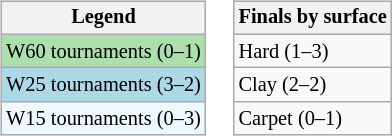<table>
<tr valign=top>
<td><br><table class=wikitable style=font-size:85%>
<tr>
<th>Legend</th>
</tr>
<tr style="background:#addfad;">
<td>W60 tournaments (0–1)</td>
</tr>
<tr style="background:lightblue;">
<td>W25 tournaments (3–2)</td>
</tr>
<tr style="background:#f0f8ff;">
<td>W15 tournaments (0–3)</td>
</tr>
</table>
</td>
<td><br><table class="wikitable" style=font-size:85%;>
<tr>
<th>Finals by surface</th>
</tr>
<tr>
<td>Hard (1–3)</td>
</tr>
<tr>
<td>Clay (2–2)</td>
</tr>
<tr>
<td>Carpet (0–1)</td>
</tr>
</table>
</td>
</tr>
</table>
